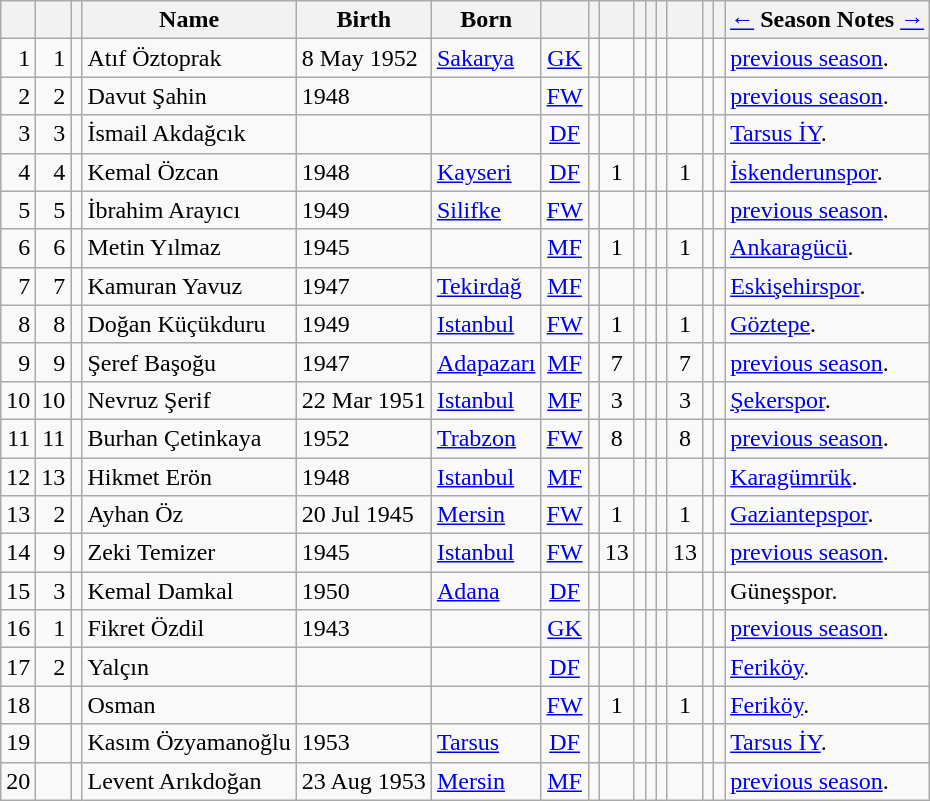<table class="wikitable sortable">
<tr>
<th></th>
<th></th>
<th></th>
<th>Name</th>
<th>Birth</th>
<th>Born</th>
<th></th>
<th></th>
<th></th>
<th></th>
<th></th>
<th></th>
<th></th>
<th></th>
<th></th>
<th><a href='#'>←</a> Season Notes <a href='#'>→</a></th>
</tr>
<tr>
<td align="right">1</td>
<td align="right">1</td>
<td></td>
<td>Atıf Öztoprak</td>
<td>8 May 1952</td>
<td><a href='#'>Sakarya</a></td>
<td align="center"><a href='#'>GK</a></td>
<td align="center"></td>
<td></td>
<td></td>
<td></td>
<td></td>
<td></td>
<td></td>
<td></td>
<td> <a href='#'>previous season</a>.</td>
</tr>
<tr>
<td align="right">2</td>
<td align="right">2</td>
<td></td>
<td>Davut Şahin</td>
<td>1948</td>
<td></td>
<td align="center"><a href='#'>FW</a></td>
<td align="center"></td>
<td></td>
<td></td>
<td></td>
<td></td>
<td></td>
<td></td>
<td></td>
<td> <a href='#'>previous season</a>.</td>
</tr>
<tr>
<td align="right">3</td>
<td align="right">3</td>
<td></td>
<td>İsmail Akdağcık</td>
<td></td>
<td></td>
<td align="center"><a href='#'>DF</a></td>
<td align="center"></td>
<td></td>
<td></td>
<td></td>
<td></td>
<td></td>
<td></td>
<td></td>
<td> <a href='#'>Tarsus İY</a>.</td>
</tr>
<tr>
<td align="right">4</td>
<td align="right">4</td>
<td></td>
<td>Kemal Özcan</td>
<td>1948</td>
<td><a href='#'>Kayseri</a></td>
<td align="center"><a href='#'>DF</a></td>
<td align="center"></td>
<td align="center">1</td>
<td></td>
<td></td>
<td></td>
<td align="center">1</td>
<td></td>
<td></td>
<td> <a href='#'>İskenderunspor</a>.</td>
</tr>
<tr>
<td align="right">5</td>
<td align="right">5</td>
<td></td>
<td>İbrahim Arayıcı</td>
<td>1949</td>
<td><a href='#'>Silifke</a></td>
<td align="center"><a href='#'>FW</a></td>
<td align="center"></td>
<td></td>
<td></td>
<td></td>
<td></td>
<td></td>
<td></td>
<td></td>
<td> <a href='#'>previous season</a>.</td>
</tr>
<tr>
<td align="right">6</td>
<td align="right">6</td>
<td></td>
<td>Metin Yılmaz</td>
<td>1945</td>
<td></td>
<td align="center"><a href='#'>MF</a></td>
<td align="center"></td>
<td align="center">1</td>
<td></td>
<td></td>
<td></td>
<td align="center">1</td>
<td></td>
<td></td>
<td> <a href='#'>Ankaragücü</a>.</td>
</tr>
<tr>
<td align="right">7</td>
<td align="right">7</td>
<td></td>
<td>Kamuran Yavuz</td>
<td>1947</td>
<td><a href='#'>Tekirdağ</a></td>
<td align="center"><a href='#'>MF</a></td>
<td align="center"></td>
<td></td>
<td></td>
<td></td>
<td></td>
<td></td>
<td></td>
<td></td>
<td> <a href='#'>Eskişehirspor</a>.</td>
</tr>
<tr>
<td align="right">8</td>
<td align="right">8</td>
<td></td>
<td>Doğan Küçükduru</td>
<td>1949</td>
<td><a href='#'>Istanbul</a></td>
<td align="center"><a href='#'>FW</a></td>
<td align="center"></td>
<td align="center">1</td>
<td></td>
<td></td>
<td></td>
<td align="center">1</td>
<td></td>
<td></td>
<td> <a href='#'>Göztepe</a>.</td>
</tr>
<tr>
<td align="right">9</td>
<td align="right">9</td>
<td></td>
<td>Şeref Başoğu</td>
<td>1947</td>
<td><a href='#'>Adapazarı</a></td>
<td align="center"><a href='#'>MF</a></td>
<td align="center"></td>
<td align="center">7</td>
<td></td>
<td></td>
<td></td>
<td align="center">7</td>
<td></td>
<td></td>
<td> <a href='#'>previous season</a>.</td>
</tr>
<tr>
<td align="right">10</td>
<td align="right">10</td>
<td></td>
<td>Nevruz Şerif</td>
<td>22 Mar 1951</td>
<td><a href='#'>Istanbul</a></td>
<td align="center"><a href='#'>MF</a></td>
<td align="center"></td>
<td align="center">3</td>
<td></td>
<td></td>
<td></td>
<td align="center">3</td>
<td></td>
<td></td>
<td> <a href='#'>Şekerspor</a>.</td>
</tr>
<tr>
<td align="right">11</td>
<td align="right">11</td>
<td></td>
<td>Burhan Çetinkaya</td>
<td>1952</td>
<td><a href='#'>Trabzon</a></td>
<td align="center"><a href='#'>FW</a></td>
<td align="center"></td>
<td align="center">8</td>
<td></td>
<td></td>
<td></td>
<td align="center">8</td>
<td></td>
<td></td>
<td> <a href='#'>previous season</a>.</td>
</tr>
<tr>
<td align="right">12</td>
<td align="right">13</td>
<td></td>
<td>Hikmet Erön</td>
<td>1948</td>
<td><a href='#'>Istanbul</a></td>
<td align="center"><a href='#'>MF</a></td>
<td align="center"></td>
<td></td>
<td></td>
<td></td>
<td></td>
<td></td>
<td></td>
<td></td>
<td> <a href='#'>Karagümrük</a>.</td>
</tr>
<tr>
<td align="right">13</td>
<td align="right">2</td>
<td></td>
<td>Ayhan Öz</td>
<td>20 Jul 1945</td>
<td><a href='#'>Mersin</a></td>
<td align="center"><a href='#'>FW</a></td>
<td align="center"></td>
<td align="center">1</td>
<td></td>
<td></td>
<td></td>
<td align="center">1</td>
<td></td>
<td></td>
<td> <a href='#'>Gaziantepspor</a>.</td>
</tr>
<tr>
<td align="right">14</td>
<td align="right">9</td>
<td></td>
<td>Zeki Temizer</td>
<td>1945</td>
<td><a href='#'>Istanbul</a></td>
<td align="center"><a href='#'>FW</a></td>
<td align="center"></td>
<td align="center">13</td>
<td></td>
<td></td>
<td></td>
<td align="center">13</td>
<td></td>
<td></td>
<td> <a href='#'>previous season</a>.</td>
</tr>
<tr>
<td align="right">15</td>
<td align="right">3</td>
<td></td>
<td>Kemal Damkal</td>
<td>1950</td>
<td><a href='#'>Adana</a></td>
<td align="center"><a href='#'>DF</a></td>
<td align="center"></td>
<td></td>
<td></td>
<td></td>
<td></td>
<td></td>
<td></td>
<td></td>
<td> Güneşspor.</td>
</tr>
<tr>
<td align="right">16</td>
<td align="right">1</td>
<td></td>
<td>Fikret Özdil</td>
<td>1943</td>
<td></td>
<td align="center"><a href='#'>GK</a></td>
<td align="center"></td>
<td></td>
<td></td>
<td></td>
<td></td>
<td></td>
<td></td>
<td></td>
<td> <a href='#'>previous season</a>.</td>
</tr>
<tr>
<td align="right">17</td>
<td align="right">2</td>
<td></td>
<td>Yalçın</td>
<td></td>
<td></td>
<td align="center"><a href='#'>DF</a></td>
<td align="center"></td>
<td></td>
<td></td>
<td></td>
<td></td>
<td></td>
<td></td>
<td></td>
<td> <a href='#'>Feriköy</a>.</td>
</tr>
<tr>
<td align="right">18</td>
<td align="right"></td>
<td></td>
<td>Osman</td>
<td></td>
<td></td>
<td align="center"><a href='#'>FW</a></td>
<td align="center"></td>
<td align="center">1</td>
<td></td>
<td></td>
<td></td>
<td align="center">1</td>
<td></td>
<td></td>
<td> <a href='#'>Feriköy</a>.</td>
</tr>
<tr>
<td align="right">19</td>
<td align="right"></td>
<td></td>
<td>Kasım Özyamanoğlu</td>
<td>1953</td>
<td><a href='#'>Tarsus</a></td>
<td align="center"><a href='#'>DF</a></td>
<td align="center"></td>
<td></td>
<td></td>
<td></td>
<td></td>
<td></td>
<td></td>
<td></td>
<td> <a href='#'>Tarsus İY</a>.</td>
</tr>
<tr>
<td align="right">20</td>
<td align="right"></td>
<td></td>
<td>Levent Arıkdoğan</td>
<td>23 Aug 1953</td>
<td><a href='#'>Mersin</a></td>
<td align="center"><a href='#'>MF</a></td>
<td align="center"></td>
<td></td>
<td></td>
<td></td>
<td></td>
<td></td>
<td></td>
<td></td>
<td> <a href='#'>previous season</a>.</td>
</tr>
</table>
